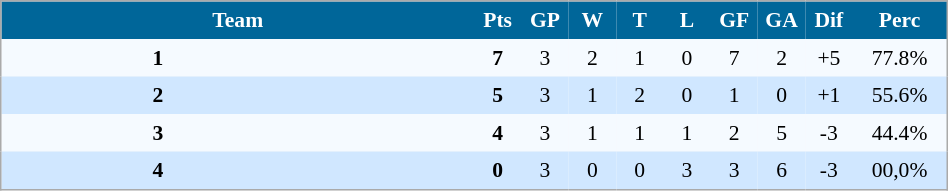<table align=center cellpadding="4" cellspacing="0" style="background: #f9f9f9; border: 1px #aaa solid; border-collapse: collapse; font-size: 90%;" width=50%>
<tr align=center bgcolor=#006699 style="color:white;">
<th width=50% colspan=2>Team</th>
<th width=5%>Pts</th>
<th width=5%>GP</th>
<th width=5%>W</th>
<th width=5%>T</th>
<th width=5%>L</th>
<th width=5%>GF</th>
<th width=5%>GA</th>
<th width=5%>Dif</th>
<th width=10%>Perc</th>
</tr>
<tr align=center bgcolor=#F5FAFF>
<td><strong>1</strong></td>
<td align=left></td>
<td><strong>7</strong></td>
<td>3</td>
<td>2</td>
<td>1</td>
<td>0</td>
<td>7</td>
<td>2</td>
<td>+5</td>
<td>77.8%</td>
</tr>
<tr align=center bgcolor=#D0E7FF>
<td><strong>2</strong></td>
<td align=left></td>
<td><strong>5</strong></td>
<td>3</td>
<td>1</td>
<td>2</td>
<td>0</td>
<td>1</td>
<td>0</td>
<td>+1</td>
<td>55.6%</td>
</tr>
<tr align=center bgcolor=#F5FAFF>
<td><strong>3</strong></td>
<td align=left></td>
<td><strong>4</strong></td>
<td>3</td>
<td>1</td>
<td>1</td>
<td>1</td>
<td>2</td>
<td>5</td>
<td>-3</td>
<td>44.4%</td>
</tr>
<tr align=center bgcolor=#D0E7FF>
<td><strong>4</strong></td>
<td align=left></td>
<td><strong>0</strong></td>
<td>3</td>
<td>0</td>
<td>0</td>
<td>3</td>
<td>3</td>
<td>6</td>
<td>-3</td>
<td>00,0%</td>
</tr>
<tr align=center bgcolor=#F5FAFF>
</tr>
</table>
